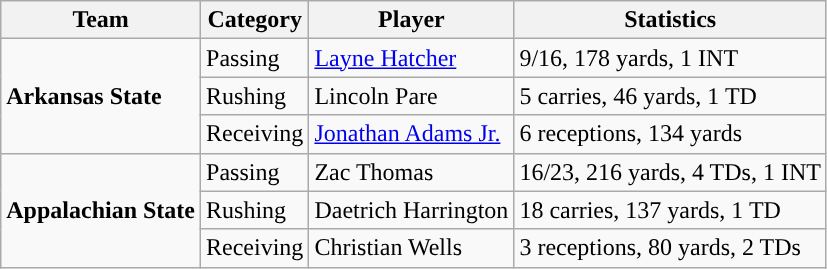<table class="wikitable" style="float: left;">
<tr>
<th>Team</th>
<th>Category</th>
<th>Player</th>
<th>Statistics</th>
</tr>
<tr>
<td rowspan=3><strong>Arkansas State</strong></td>
<td>Passing</td>
<td><a href='#'>Layne Hatcher</a></td>
<td>9/16, 178 yards, 1 INT</td>
</tr>
<tr>
<td>Rushing</td>
<td>Lincoln Pare</td>
<td>5 carries, 46 yards, 1 TD</td>
</tr>
<tr>
<td>Receiving</td>
<td><a href='#'>Jonathan Adams Jr.</a></td>
<td>6 receptions, 134 yards</td>
</tr>
<tr>
<td rowspan=3><strong>Appalachian State</strong></td>
<td>Passing</td>
<td>Zac Thomas</td>
<td>16/23, 216 yards, 4 TDs, 1 INT</td>
</tr>
<tr>
<td>Rushing</td>
<td>Daetrich Harrington</td>
<td>18 carries, 137 yards, 1 TD</td>
</tr>
<tr>
<td>Receiving</td>
<td>Christian Wells</td>
<td>3 receptions, 80 yards, 2 TDs</td>
</tr>
</table>
